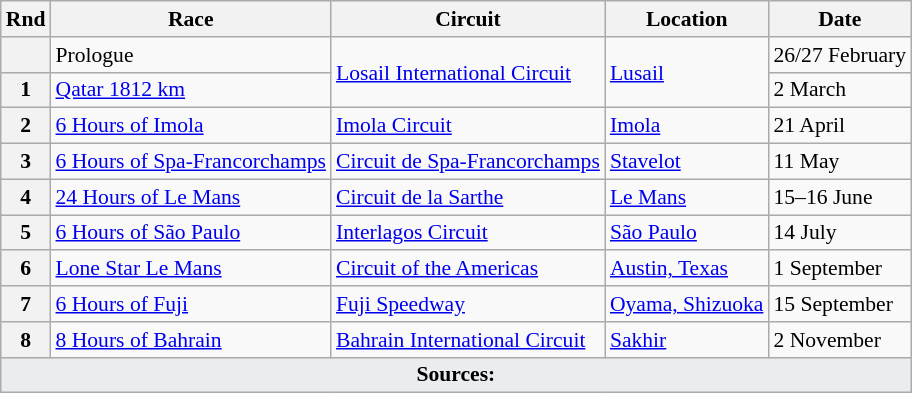<table class="wikitable" style="font-size: 90%;">
<tr>
<th>Rnd</th>
<th>Race</th>
<th>Circuit</th>
<th>Location</th>
<th>Date</th>
</tr>
<tr>
<th></th>
<td>Prologue</td>
<td rowspan="2"><a href='#'>Losail International Circuit</a></td>
<td rowspan="2"> <a href='#'>Lusail</a></td>
<td>26/27 February</td>
</tr>
<tr>
<th>1</th>
<td><a href='#'>Qatar 1812 km</a></td>
<td>2 March</td>
</tr>
<tr>
<th>2</th>
<td><a href='#'>6 Hours of Imola</a></td>
<td><a href='#'>Imola Circuit</a></td>
<td> <a href='#'>Imola</a></td>
<td>21 April</td>
</tr>
<tr>
<th>3</th>
<td><a href='#'>6 Hours of Spa-Francorchamps</a></td>
<td><a href='#'>Circuit de Spa-Francorchamps</a></td>
<td> <a href='#'>Stavelot</a></td>
<td>11 May</td>
</tr>
<tr>
<th>4</th>
<td><a href='#'>24 Hours of Le Mans</a></td>
<td><a href='#'>Circuit de la Sarthe</a></td>
<td> <a href='#'>Le Mans</a></td>
<td>15–16 June</td>
</tr>
<tr>
<th>5</th>
<td><a href='#'>6 Hours of São Paulo</a></td>
<td><a href='#'>Interlagos Circuit</a></td>
<td> <a href='#'>São Paulo</a></td>
<td>14 July</td>
</tr>
<tr>
<th>6</th>
<td><a href='#'>Lone Star Le Mans</a></td>
<td><a href='#'>Circuit of the Americas</a></td>
<td> <a href='#'>Austin, Texas</a></td>
<td>1 September</td>
</tr>
<tr>
<th>7</th>
<td><a href='#'>6 Hours of Fuji</a></td>
<td><a href='#'>Fuji Speedway</a></td>
<td> <a href='#'>Oyama, Shizuoka</a></td>
<td>15 September</td>
</tr>
<tr>
<th>8</th>
<td><a href='#'>8 Hours of Bahrain</a></td>
<td><a href='#'>Bahrain International Circuit</a></td>
<td> <a href='#'>Sakhir</a></td>
<td>2 November</td>
</tr>
<tr class="sortbottom">
<td colspan="5" style="background-color:#EAECF0;text-align:center"><strong>Sources:</strong></td>
</tr>
</table>
